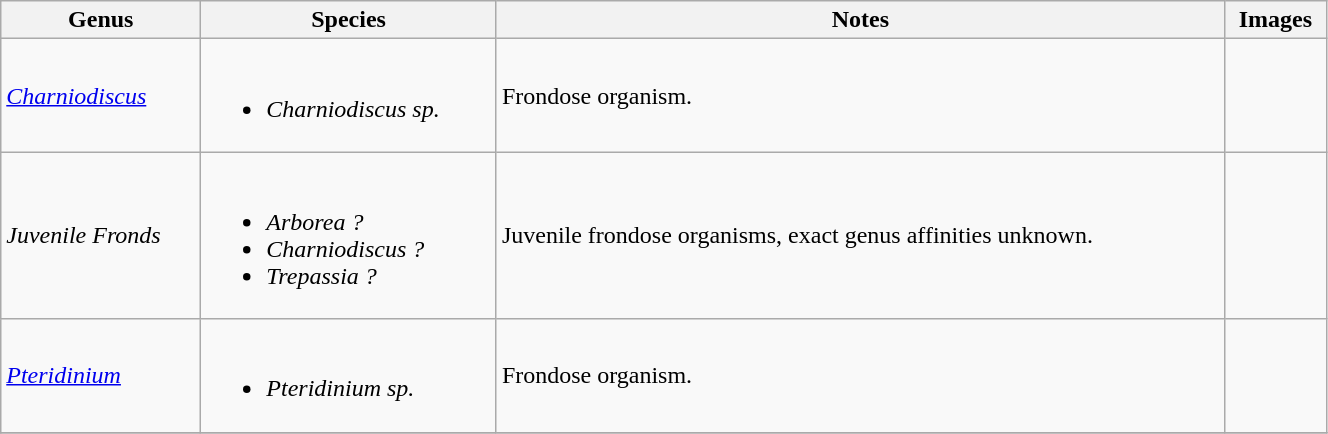<table class="wikitable" style="width:70%;">
<tr>
<th>Genus</th>
<th>Species</th>
<th>Notes</th>
<th>Images</th>
</tr>
<tr>
<td><em><a href='#'>Charniodiscus</a></em></td>
<td><br><ul><li><em>Charniodiscus sp.</em></li></ul></td>
<td>Frondose organism.</td>
<td></td>
</tr>
<tr>
<td><em>Juvenile Fronds</em></td>
<td><br><ul><li><em>Arborea ?</em></li><li><em>Charniodiscus ?</em></li><li><em>Trepassia ?</em></li></ul></td>
<td>Juvenile frondose organisms, exact genus affinities unknown.</td>
<td></td>
</tr>
<tr>
<td><em><a href='#'>Pteridinium</a></em></td>
<td><br><ul><li><em>Pteridinium sp.</em></li></ul></td>
<td>Frondose organism.</td>
<td></td>
</tr>
<tr>
</tr>
</table>
